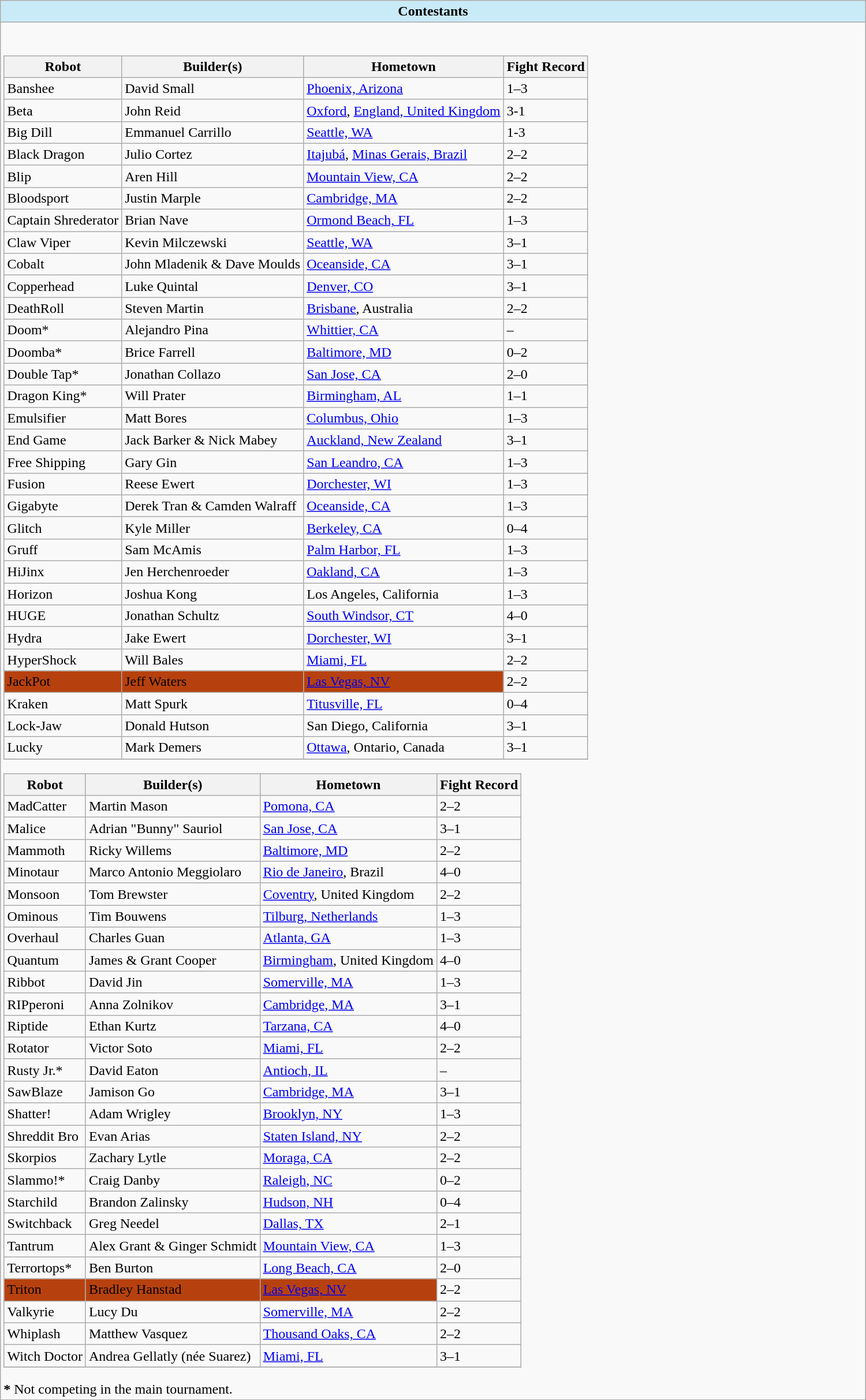<table class="wikitable collapsible collapsed" style="margin:0.5em auto; width:1000px;">
<tr>
<th colspan="2" style="background-color:#C9EBF7;">Contestants</th>
</tr>
<tr>
<td><br><table class="wikitable">
<tr>
<th>Robot</th>
<th>Builder(s)</th>
<th>Hometown</th>
<th>Fight Record</th>
</tr>
<tr>
<td> Banshee</td>
<td>David Small</td>
<td><a href='#'>Phoenix, Arizona</a></td>
<td>1–3</td>
</tr>
<tr>
<td> Beta</td>
<td>John Reid</td>
<td><a href='#'>Oxford</a>, <a href='#'>England, United Kingdom</a></td>
<td>3-1</td>
</tr>
<tr>
<td> Big Dill</td>
<td>Emmanuel Carrillo</td>
<td><a href='#'>Seattle, WA</a></td>
<td>1-3</td>
</tr>
<tr>
<td> Black Dragon</td>
<td>Julio Cortez</td>
<td><a href='#'>Itajubá</a>, <a href='#'>Minas Gerais, Brazil</a></td>
<td>2–2</td>
</tr>
<tr>
<td> Blip</td>
<td>Aren Hill</td>
<td><a href='#'>Mountain View, CA</a></td>
<td>2–2</td>
</tr>
<tr>
<td> Bloodsport</td>
<td>Justin Marple</td>
<td><a href='#'>Cambridge, MA</a></td>
<td>2–2</td>
</tr>
<tr>
<td> Captain Shrederator</td>
<td>Brian Nave</td>
<td><a href='#'>Ormond Beach, FL</a></td>
<td>1–3</td>
</tr>
<tr>
<td> Claw Viper</td>
<td>Kevin Milczewski</td>
<td><a href='#'>Seattle, WA</a></td>
<td>3–1</td>
</tr>
<tr>
<td> Cobalt</td>
<td>John Mladenik & Dave Moulds</td>
<td><a href='#'>Oceanside, CA</a></td>
<td>3–1</td>
</tr>
<tr>
<td> Copperhead</td>
<td>Luke Quintal</td>
<td><a href='#'>Denver, CO</a></td>
<td>3–1</td>
</tr>
<tr>
<td> DeathRoll</td>
<td>Steven Martin</td>
<td><a href='#'>Brisbane</a>, Australia</td>
<td>2–2</td>
</tr>
<tr>
<td> Doom*</td>
<td>Alejandro Pina</td>
<td><a href='#'>Whittier, CA</a></td>
<td>–</td>
</tr>
<tr>
<td> Doomba*</td>
<td>Brice Farrell</td>
<td><a href='#'>Baltimore, MD</a></td>
<td>0–2</td>
</tr>
<tr>
<td> Double Tap*</td>
<td>Jonathan Collazo</td>
<td><a href='#'>San Jose, CA</a></td>
<td>2–0</td>
</tr>
<tr>
<td> Dragon King*</td>
<td>Will Prater</td>
<td><a href='#'>Birmingham, AL</a></td>
<td>1–1</td>
</tr>
<tr>
<td> Emulsifier</td>
<td>Matt Bores</td>
<td><a href='#'>Columbus, Ohio</a></td>
<td>1–3</td>
</tr>
<tr>
<td> End Game</td>
<td>Jack Barker & Nick Mabey</td>
<td><a href='#'>Auckland, New Zealand</a></td>
<td>3–1</td>
</tr>
<tr>
<td> Free Shipping</td>
<td>Gary Gin</td>
<td><a href='#'>San Leandro, CA</a></td>
<td>1–3</td>
</tr>
<tr>
<td> Fusion</td>
<td>Reese Ewert</td>
<td><a href='#'>Dorchester, WI</a></td>
<td>1–3</td>
</tr>
<tr>
<td> Gigabyte</td>
<td>Derek Tran & Camden Walraff</td>
<td><a href='#'>Oceanside, CA</a></td>
<td>1–3</td>
</tr>
<tr>
<td> Glitch</td>
<td>Kyle Miller</td>
<td><a href='#'>Berkeley, CA</a></td>
<td>0–4</td>
</tr>
<tr>
<td> Gruff</td>
<td>Sam McAmis</td>
<td><a href='#'>Palm Harbor, FL</a></td>
<td>1–3</td>
</tr>
<tr>
<td> HiJinx</td>
<td>Jen Herchenroeder</td>
<td><a href='#'>Oakland, CA</a></td>
<td>1–3</td>
</tr>
<tr>
<td> Horizon</td>
<td>Joshua Kong</td>
<td>Los Angeles, California</td>
<td>1–3</td>
</tr>
<tr>
<td> HUGE</td>
<td>Jonathan Schultz</td>
<td><a href='#'>South Windsor, CT</a></td>
<td>4–0</td>
</tr>
<tr>
<td> Hydra</td>
<td>Jake Ewert</td>
<td><a href='#'>Dorchester, WI</a></td>
<td>3–1</td>
</tr>
<tr>
<td> HyperShock</td>
<td>Will Bales</td>
<td><a href='#'>Miami, FL</a></td>
<td>2–2</td>
</tr>
<tr>
<td style="background:#B7410E"> JackPot</td>
<td style="background:#B7410E">Jeff Waters</td>
<td style="background:#B7410E"><a href='#'>Las Vegas, NV</a></td>
<td>2–2</td>
</tr>
<tr>
<td> Kraken</td>
<td>Matt Spurk</td>
<td><a href='#'>Titusville, FL</a></td>
<td>0–4</td>
</tr>
<tr>
<td> Lock-Jaw</td>
<td>Donald Hutson</td>
<td>San Diego, California</td>
<td>3–1</td>
</tr>
<tr>
<td> Lucky</td>
<td>Mark Demers</td>
<td><a href='#'>Ottawa</a>, Ontario, Canada</td>
<td>3–1</td>
</tr>
<tr>
</tr>
</table>
<table class="wikitable">
<tr>
<th>Robot</th>
<th>Builder(s)</th>
<th>Hometown</th>
<th>Fight Record</th>
</tr>
<tr>
<td> MadCatter</td>
<td>Martin Mason</td>
<td><a href='#'>Pomona, CA</a></td>
<td>2–2</td>
</tr>
<tr>
<td> Malice</td>
<td>Adrian "Bunny" Sauriol</td>
<td><a href='#'>San Jose, CA</a></td>
<td>3–1</td>
</tr>
<tr>
<td> Mammoth</td>
<td>Ricky Willems</td>
<td><a href='#'>Baltimore, MD</a></td>
<td>2–2</td>
</tr>
<tr>
<td> Minotaur</td>
<td>Marco Antonio Meggiolaro</td>
<td><a href='#'>Rio de Janeiro</a>, Brazil</td>
<td>4–0</td>
</tr>
<tr>
<td> Monsoon</td>
<td>Tom Brewster</td>
<td><a href='#'>Coventry</a>, United Kingdom</td>
<td>2–2</td>
</tr>
<tr>
<td> Ominous</td>
<td>Tim Bouwens</td>
<td><a href='#'>Tilburg, Netherlands</a></td>
<td>1–3</td>
</tr>
<tr>
<td> Overhaul</td>
<td>Charles Guan</td>
<td><a href='#'>Atlanta, GA</a></td>
<td>1–3</td>
</tr>
<tr>
<td> Quantum</td>
<td>James & Grant Cooper</td>
<td><a href='#'>Birmingham</a>, United Kingdom</td>
<td>4–0</td>
</tr>
<tr>
<td> Ribbot</td>
<td>David Jin</td>
<td><a href='#'>Somerville, MA</a></td>
<td>1–3</td>
</tr>
<tr>
<td> RIPperoni</td>
<td>Anna Zolnikov</td>
<td><a href='#'>Cambridge, MA</a></td>
<td>3–1</td>
</tr>
<tr>
<td> Riptide</td>
<td>Ethan Kurtz</td>
<td><a href='#'>Tarzana, CA</a></td>
<td>4–0</td>
</tr>
<tr>
<td> Rotator</td>
<td>Victor Soto</td>
<td><a href='#'>Miami, FL</a></td>
<td>2–2</td>
</tr>
<tr>
<td> Rusty Jr.*</td>
<td>David Eaton</td>
<td><a href='#'>Antioch, IL</a></td>
<td>–</td>
</tr>
<tr>
<td> SawBlaze</td>
<td>Jamison Go</td>
<td><a href='#'>Cambridge, MA</a></td>
<td>3–1</td>
</tr>
<tr>
<td> Shatter!</td>
<td>Adam Wrigley</td>
<td><a href='#'>Brooklyn, NY</a></td>
<td>1–3</td>
</tr>
<tr>
<td> Shreddit Bro</td>
<td>Evan Arias</td>
<td><a href='#'>Staten Island, NY</a></td>
<td>2–2</td>
</tr>
<tr>
<td> Skorpios</td>
<td>Zachary Lytle</td>
<td><a href='#'>Moraga, CA</a></td>
<td>2–2</td>
</tr>
<tr>
<td> Slammo!*</td>
<td>Craig Danby</td>
<td><a href='#'>Raleigh, NC</a></td>
<td>0–2</td>
</tr>
<tr>
<td> Starchild</td>
<td>Brandon Zalinsky</td>
<td><a href='#'>Hudson, NH</a></td>
<td>0–4</td>
</tr>
<tr>
<td> Switchback</td>
<td>Greg Needel</td>
<td><a href='#'>Dallas, TX</a></td>
<td>2–1</td>
</tr>
<tr>
<td> Tantrum</td>
<td>Alex Grant & Ginger Schmidt</td>
<td><a href='#'>Mountain View, CA</a></td>
<td>1–3</td>
</tr>
<tr>
<td> Terrortops*</td>
<td>Ben Burton</td>
<td><a href='#'>Long Beach, CA</a></td>
<td>2–0</td>
</tr>
<tr>
<td style="background:#B7410E"> Triton</td>
<td style="background:#B7410E">Bradley Hanstad</td>
<td style="background:#B7410E"><a href='#'>Las Vegas, NV</a></td>
<td>2–2</td>
</tr>
<tr>
<td> Valkyrie</td>
<td>Lucy Du</td>
<td><a href='#'>Somerville, MA</a></td>
<td>2–2</td>
</tr>
<tr>
<td> Whiplash</td>
<td>Matthew Vasquez</td>
<td><a href='#'>Thousand Oaks, CA</a></td>
<td>2–2</td>
</tr>
<tr>
<td> Witch Doctor</td>
<td>Andrea Gellatly (née Suarez)</td>
<td><a href='#'>Miami, FL</a></td>
<td>3–1</td>
</tr>
<tr>
</tr>
</table>
<strong>*</strong> Not competing in the main tournament.
</td>
</tr>
</table>
